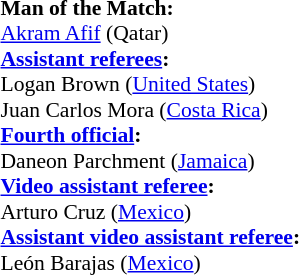<table width=50% style="font-size:90%">
<tr>
<td><br><strong>Man of the Match:</strong>
<br><a href='#'>Akram Afif</a> (Qatar)<br><strong><a href='#'>Assistant referees</a>:</strong>
<br>Logan Brown (<a href='#'>United States</a>)
<br>Juan Carlos Mora (<a href='#'>Costa Rica</a>)
<br><strong><a href='#'>Fourth official</a>:</strong>
<br>Daneon Parchment (<a href='#'>Jamaica</a>)
<br><strong><a href='#'>Video assistant referee</a>:</strong>
<br>Arturo Cruz (<a href='#'>Mexico</a>)
<br><strong><a href='#'>Assistant video assistant referee</a>:</strong>
<br>León Barajas (<a href='#'>Mexico</a>)</td>
</tr>
</table>
